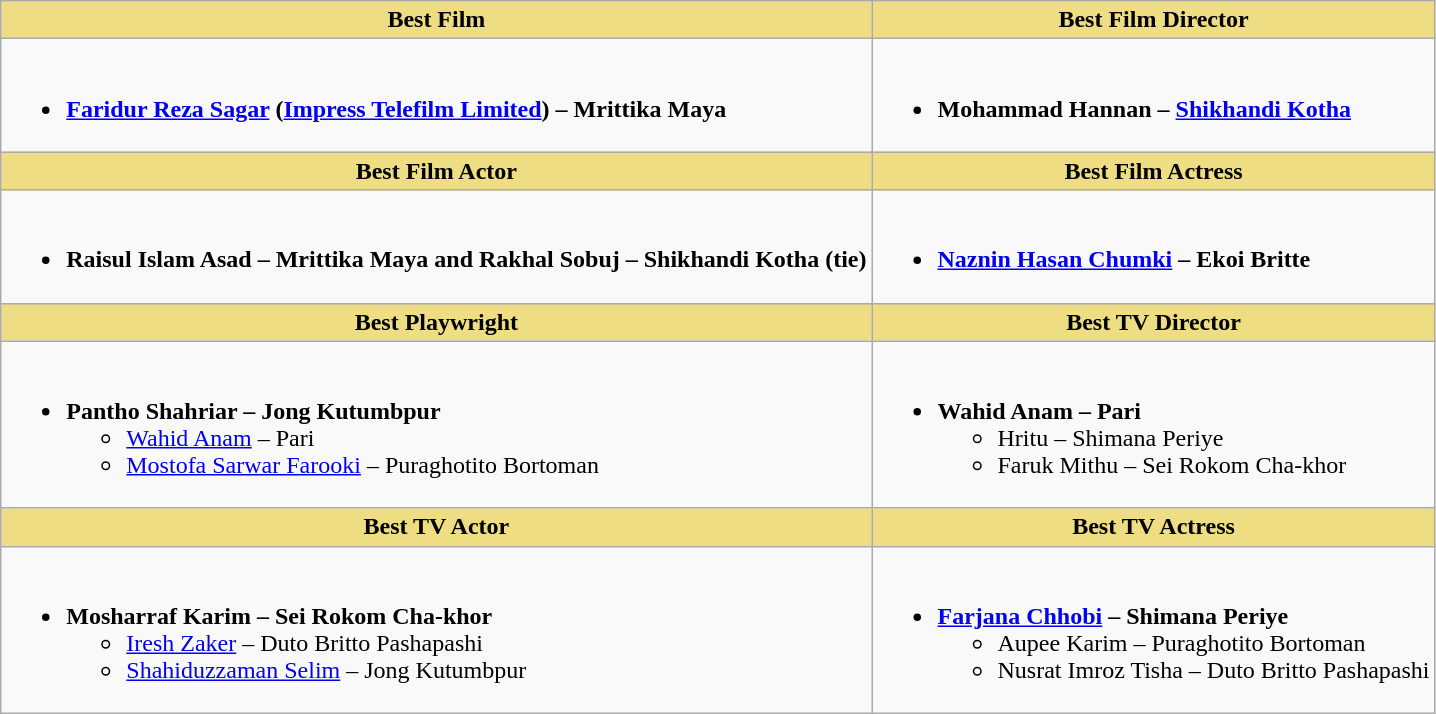<table class="wikitable">
<tr>
<th style="background:#EEDD82;">Best Film</th>
<th style="background:#EEDD82;">Best Film Director</th>
</tr>
<tr>
<td><br><ul><li><strong><a href='#'>Faridur Reza Sagar</a> (<a href='#'>Impress Telefilm Limited</a>) – Mrittika Maya</strong></li></ul></td>
<td><br><ul><li><strong>Mohammad Hannan – <a href='#'>Shikhandi Kotha</a></strong></li></ul></td>
</tr>
<tr>
<th style="background:#EEDD82;">Best Film Actor</th>
<th style="background:#EEDD82;">Best Film Actress</th>
</tr>
<tr>
<td><br><ul><li><strong>Raisul Islam Asad – Mrittika Maya and Rakhal Sobuj – Shikhandi Kotha (tie)</strong></li></ul></td>
<td><br><ul><li><strong><a href='#'>Naznin Hasan Chumki</a> – Ekoi Britte</strong></li></ul></td>
</tr>
<tr>
<th style="background:#EEDD82;">Best Playwright</th>
<th style="background:#EEDD82;">Best TV Director</th>
</tr>
<tr>
<td><br><ul><li><strong>Pantho Shahriar – Jong Kutumbpur</strong><ul><li><a href='#'>Wahid Anam</a> – Pari</li><li><a href='#'>Mostofa Sarwar Farooki</a> – Puraghotito Bortoman</li></ul></li></ul></td>
<td><br><ul><li><strong>Wahid Anam – Pari</strong><ul><li>Hritu –  Shimana Periye</li><li>Faruk Mithu  – Sei Rokom Cha-khor</li></ul></li></ul></td>
</tr>
<tr>
<th style="background:#EEDD82;">Best TV Actor</th>
<th style="background:#EEDD82;">Best TV Actress</th>
</tr>
<tr>
<td><br><ul><li><strong>Mosharraf Karim – Sei Rokom Cha-khor</strong><ul><li><a href='#'>Iresh Zaker</a> – Duto Britto Pashapashi</li><li><a href='#'>Shahiduzzaman Selim</a> –  Jong Kutumbpur</li></ul></li></ul></td>
<td><br><ul><li><strong><a href='#'>Farjana Chhobi</a> – Shimana Periye</strong><ul><li>Aupee Karim – Puraghotito Bortoman</li><li>Nusrat Imroz Tisha – Duto Britto Pashapashi</li></ul></li></ul></td>
</tr>
</table>
